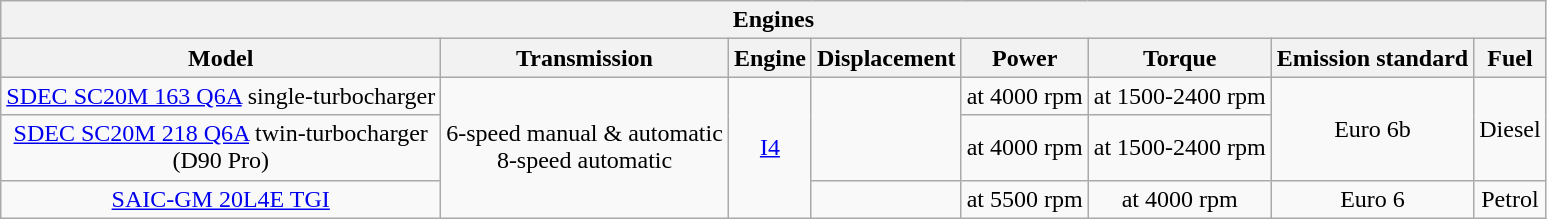<table class="wikitable" style="text-align:center; font-size:100%;">
<tr>
<th colspan=8>Engines</th>
</tr>
<tr style="background:#dcdcdc; text-align:center; vertical-align:middle;">
<th>Model</th>
<th>Transmission</th>
<th>Engine</th>
<th>Displacement</th>
<th>Power</th>
<th>Torque</th>
<th>Emission standard</th>
<th>Fuel</th>
</tr>
<tr>
<td><a href='#'>SDEC SC20M 163 Q6A</a> single-turbocharger</td>
<td rowspan="3">6-speed manual & automatic <br> 8-speed automatic</td>
<td rowspan="3"><a href='#'>I4</a></td>
<td rowspan="2"></td>
<td> at 4000 rpm</td>
<td> at 1500-2400 rpm</td>
<td rowspan="2">Euro 6b</td>
<td rowspan="2">Diesel</td>
</tr>
<tr>
<td><a href='#'>SDEC SC20M 218 Q6A</a> twin-turbocharger<br>(D90 Pro)</td>
<td> at 4000 rpm</td>
<td> at 1500-2400 rpm</td>
</tr>
<tr>
<td><a href='#'>SAIC-GM 20L4E TGI</a></td>
<td></td>
<td> at 5500 rpm</td>
<td> at 4000 rpm</td>
<td>Euro 6</td>
<td>Petrol</td>
</tr>
</table>
